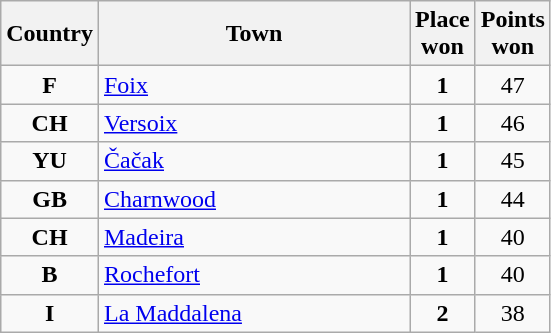<table class="wikitable">
<tr>
<th width="25">Country</th>
<th width="200">Town</th>
<th width="25">Place won</th>
<th width="25">Points won</th>
</tr>
<tr>
<td align="center"><strong>F</strong></td>
<td align="left"><a href='#'>Foix</a></td>
<td align="center"><strong>1</strong></td>
<td align="center">47</td>
</tr>
<tr>
<td align="center"><strong>CH</strong></td>
<td align="left"><a href='#'>Versoix</a></td>
<td align="center"><strong>1</strong></td>
<td align="center">46</td>
</tr>
<tr>
<td align="center"><strong>YU</strong></td>
<td align="left"><a href='#'>Čačak</a></td>
<td align="center"><strong>1</strong></td>
<td align="center">45</td>
</tr>
<tr>
<td align="center"><strong>GB</strong></td>
<td align="left"><a href='#'>Charnwood</a></td>
<td align="center"><strong>1</strong></td>
<td align="center">44</td>
</tr>
<tr>
<td align="center"><strong>CH</strong></td>
<td align="left"><a href='#'>Madeira</a></td>
<td align="center"><strong>1</strong></td>
<td align="center">40</td>
</tr>
<tr>
<td align="center"><strong>B</strong></td>
<td align="left"><a href='#'>Rochefort</a></td>
<td align="center"><strong>1</strong></td>
<td align="center">40</td>
</tr>
<tr>
<td align="center"><strong>I</strong></td>
<td align="left"><a href='#'>La Maddalena</a></td>
<td align="center"><strong>2</strong></td>
<td align="center">38</td>
</tr>
</table>
